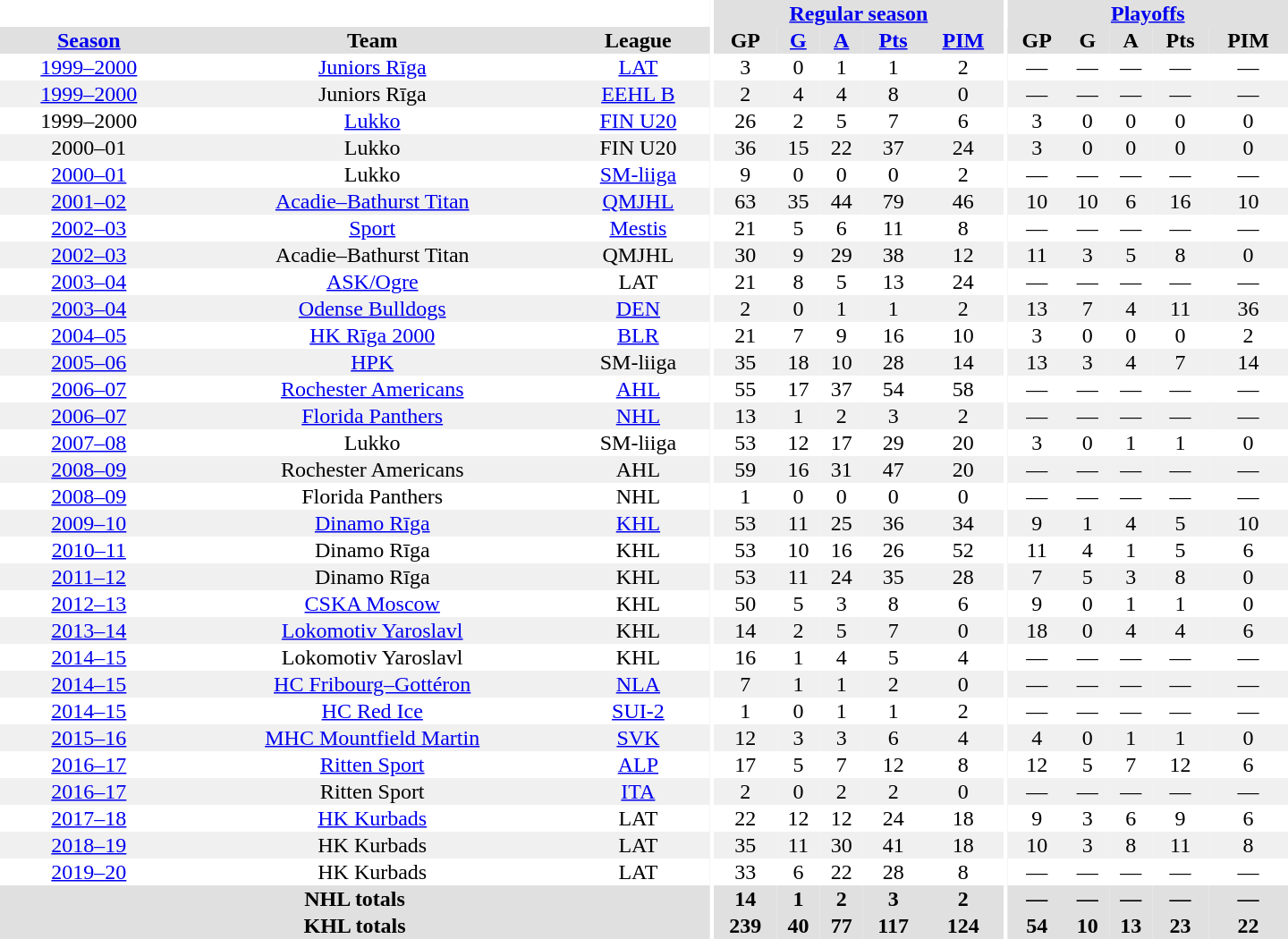<table border="0" cellpadding="1" cellspacing="0" style="text-align:center; width:60em">
<tr bgcolor="#e0e0e0">
<th colspan="3" bgcolor="#ffffff"></th>
<th rowspan="100" bgcolor="#ffffff"></th>
<th colspan="5"><a href='#'>Regular season</a></th>
<th rowspan="100" bgcolor="#ffffff"></th>
<th colspan="5"><a href='#'>Playoffs</a></th>
</tr>
<tr bgcolor="#e0e0e0">
<th><a href='#'>Season</a></th>
<th>Team</th>
<th>League</th>
<th>GP</th>
<th><a href='#'>G</a></th>
<th><a href='#'>A</a></th>
<th><a href='#'>Pts</a></th>
<th><a href='#'>PIM</a></th>
<th>GP</th>
<th>G</th>
<th>A</th>
<th>Pts</th>
<th>PIM</th>
</tr>
<tr>
<td><a href='#'>1999–2000</a></td>
<td><a href='#'>Juniors Rīga</a></td>
<td><a href='#'>LAT</a></td>
<td>3</td>
<td>0</td>
<td>1</td>
<td>1</td>
<td>2</td>
<td>—</td>
<td>—</td>
<td>—</td>
<td>—</td>
<td>—</td>
</tr>
<tr bgcolor="#f0f0f0">
<td><a href='#'>1999–2000</a></td>
<td>Juniors Rīga</td>
<td><a href='#'>EEHL B</a></td>
<td>2</td>
<td>4</td>
<td>4</td>
<td>8</td>
<td>0</td>
<td>—</td>
<td>—</td>
<td>—</td>
<td>—</td>
<td>—</td>
</tr>
<tr>
<td>1999–2000</td>
<td><a href='#'>Lukko</a></td>
<td><a href='#'>FIN U20</a></td>
<td>26</td>
<td>2</td>
<td>5</td>
<td>7</td>
<td>6</td>
<td>3</td>
<td>0</td>
<td>0</td>
<td>0</td>
<td>0</td>
</tr>
<tr bgcolor="#f0f0f0">
<td>2000–01</td>
<td>Lukko</td>
<td>FIN U20</td>
<td>36</td>
<td>15</td>
<td>22</td>
<td>37</td>
<td>24</td>
<td>3</td>
<td>0</td>
<td>0</td>
<td>0</td>
<td>0</td>
</tr>
<tr>
<td><a href='#'>2000–01</a></td>
<td>Lukko</td>
<td><a href='#'>SM-liiga</a></td>
<td>9</td>
<td>0</td>
<td>0</td>
<td>0</td>
<td>2</td>
<td>—</td>
<td>—</td>
<td>—</td>
<td>—</td>
<td>—</td>
</tr>
<tr bgcolor="#f0f0f0">
<td><a href='#'>2001–02</a></td>
<td><a href='#'>Acadie–Bathurst Titan</a></td>
<td><a href='#'>QMJHL</a></td>
<td>63</td>
<td>35</td>
<td>44</td>
<td>79</td>
<td>46</td>
<td>10</td>
<td>10</td>
<td>6</td>
<td>16</td>
<td>10</td>
</tr>
<tr>
<td><a href='#'>2002–03</a></td>
<td><a href='#'>Sport</a></td>
<td><a href='#'>Mestis</a></td>
<td>21</td>
<td>5</td>
<td>6</td>
<td>11</td>
<td>8</td>
<td>—</td>
<td>—</td>
<td>—</td>
<td>—</td>
<td>—</td>
</tr>
<tr bgcolor="#f0f0f0">
<td><a href='#'>2002–03</a></td>
<td>Acadie–Bathurst Titan</td>
<td>QMJHL</td>
<td>30</td>
<td>9</td>
<td>29</td>
<td>38</td>
<td>12</td>
<td>11</td>
<td>3</td>
<td>5</td>
<td>8</td>
<td>0</td>
</tr>
<tr>
<td><a href='#'>2003–04</a></td>
<td><a href='#'>ASK/Ogre</a></td>
<td>LAT</td>
<td>21</td>
<td>8</td>
<td>5</td>
<td>13</td>
<td>24</td>
<td>—</td>
<td>—</td>
<td>—</td>
<td>—</td>
<td>—</td>
</tr>
<tr bgcolor="#f0f0f0">
<td><a href='#'>2003–04</a></td>
<td><a href='#'>Odense Bulldogs</a></td>
<td><a href='#'>DEN</a></td>
<td>2</td>
<td>0</td>
<td>1</td>
<td>1</td>
<td>2</td>
<td>13</td>
<td>7</td>
<td>4</td>
<td>11</td>
<td>36</td>
</tr>
<tr>
<td><a href='#'>2004–05</a></td>
<td><a href='#'>HK Rīga 2000</a></td>
<td><a href='#'>BLR</a></td>
<td>21</td>
<td>7</td>
<td>9</td>
<td>16</td>
<td>10</td>
<td>3</td>
<td>0</td>
<td>0</td>
<td>0</td>
<td>2</td>
</tr>
<tr bgcolor="#f0f0f0">
<td><a href='#'>2005–06</a></td>
<td><a href='#'>HPK</a></td>
<td>SM-liiga</td>
<td>35</td>
<td>18</td>
<td>10</td>
<td>28</td>
<td>14</td>
<td>13</td>
<td>3</td>
<td>4</td>
<td>7</td>
<td>14</td>
</tr>
<tr>
<td><a href='#'>2006–07</a></td>
<td><a href='#'>Rochester Americans</a></td>
<td><a href='#'>AHL</a></td>
<td>55</td>
<td>17</td>
<td>37</td>
<td>54</td>
<td>58</td>
<td>—</td>
<td>—</td>
<td>—</td>
<td>—</td>
<td>—</td>
</tr>
<tr bgcolor="#f0f0f0">
<td><a href='#'>2006–07</a></td>
<td><a href='#'>Florida Panthers</a></td>
<td><a href='#'>NHL</a></td>
<td>13</td>
<td>1</td>
<td>2</td>
<td>3</td>
<td>2</td>
<td>—</td>
<td>—</td>
<td>—</td>
<td>—</td>
<td>—</td>
</tr>
<tr>
<td><a href='#'>2007–08</a></td>
<td>Lukko</td>
<td>SM-liiga</td>
<td>53</td>
<td>12</td>
<td>17</td>
<td>29</td>
<td>20</td>
<td>3</td>
<td>0</td>
<td>1</td>
<td>1</td>
<td>0</td>
</tr>
<tr bgcolor="#f0f0f0">
<td><a href='#'>2008–09</a></td>
<td>Rochester Americans</td>
<td>AHL</td>
<td>59</td>
<td>16</td>
<td>31</td>
<td>47</td>
<td>20</td>
<td>—</td>
<td>—</td>
<td>—</td>
<td>—</td>
<td>—</td>
</tr>
<tr>
<td><a href='#'>2008–09</a></td>
<td>Florida Panthers</td>
<td>NHL</td>
<td>1</td>
<td>0</td>
<td>0</td>
<td>0</td>
<td>0</td>
<td>—</td>
<td>—</td>
<td>—</td>
<td>—</td>
<td>—</td>
</tr>
<tr bgcolor="#f0f0f0">
<td><a href='#'>2009–10</a></td>
<td><a href='#'>Dinamo Rīga</a></td>
<td><a href='#'>KHL</a></td>
<td>53</td>
<td>11</td>
<td>25</td>
<td>36</td>
<td>34</td>
<td>9</td>
<td>1</td>
<td>4</td>
<td>5</td>
<td>10</td>
</tr>
<tr>
<td><a href='#'>2010–11</a></td>
<td>Dinamo Rīga</td>
<td>KHL</td>
<td>53</td>
<td>10</td>
<td>16</td>
<td>26</td>
<td>52</td>
<td>11</td>
<td>4</td>
<td>1</td>
<td>5</td>
<td>6</td>
</tr>
<tr bgcolor="#f0f0f0">
<td><a href='#'>2011–12</a></td>
<td>Dinamo Rīga</td>
<td>KHL</td>
<td>53</td>
<td>11</td>
<td>24</td>
<td>35</td>
<td>28</td>
<td>7</td>
<td>5</td>
<td>3</td>
<td>8</td>
<td>0</td>
</tr>
<tr>
<td><a href='#'>2012–13</a></td>
<td><a href='#'>CSKA Moscow</a></td>
<td>KHL</td>
<td>50</td>
<td>5</td>
<td>3</td>
<td>8</td>
<td>6</td>
<td>9</td>
<td>0</td>
<td>1</td>
<td>1</td>
<td>0</td>
</tr>
<tr bgcolor="#f0f0f0">
<td><a href='#'>2013–14</a></td>
<td><a href='#'>Lokomotiv Yaroslavl</a></td>
<td>KHL</td>
<td>14</td>
<td>2</td>
<td>5</td>
<td>7</td>
<td>0</td>
<td>18</td>
<td>0</td>
<td>4</td>
<td>4</td>
<td>6</td>
</tr>
<tr>
<td><a href='#'>2014–15</a></td>
<td>Lokomotiv Yaroslavl</td>
<td>KHL</td>
<td>16</td>
<td>1</td>
<td>4</td>
<td>5</td>
<td>4</td>
<td>—</td>
<td>—</td>
<td>—</td>
<td>—</td>
<td>—</td>
</tr>
<tr bgcolor="#f0f0f0">
<td><a href='#'>2014–15</a></td>
<td><a href='#'>HC Fribourg–Gottéron</a></td>
<td><a href='#'>NLA</a></td>
<td>7</td>
<td>1</td>
<td>1</td>
<td>2</td>
<td>0</td>
<td>—</td>
<td>—</td>
<td>—</td>
<td>—</td>
<td>—</td>
</tr>
<tr>
<td><a href='#'>2014–15</a></td>
<td><a href='#'>HC Red Ice</a></td>
<td><a href='#'>SUI-2</a></td>
<td>1</td>
<td>0</td>
<td>1</td>
<td>1</td>
<td>2</td>
<td>—</td>
<td>—</td>
<td>—</td>
<td>—</td>
<td>—</td>
</tr>
<tr bgcolor="#f0f0f0">
<td><a href='#'>2015–16</a></td>
<td><a href='#'>MHC Mountfield Martin</a></td>
<td><a href='#'>SVK</a></td>
<td>12</td>
<td>3</td>
<td>3</td>
<td>6</td>
<td>4</td>
<td>4</td>
<td>0</td>
<td>1</td>
<td>1</td>
<td>0</td>
</tr>
<tr>
<td><a href='#'>2016–17</a></td>
<td><a href='#'>Ritten Sport</a></td>
<td><a href='#'>ALP</a></td>
<td>17</td>
<td>5</td>
<td>7</td>
<td>12</td>
<td>8</td>
<td>12</td>
<td>5</td>
<td>7</td>
<td>12</td>
<td>6</td>
</tr>
<tr bgcolor="#f0f0f0">
<td><a href='#'>2016–17</a></td>
<td>Ritten Sport</td>
<td><a href='#'>ITA</a></td>
<td>2</td>
<td>0</td>
<td>2</td>
<td>2</td>
<td>0</td>
<td>—</td>
<td>—</td>
<td>—</td>
<td>—</td>
<td>—</td>
</tr>
<tr>
<td><a href='#'>2017–18</a></td>
<td><a href='#'>HK Kurbads</a></td>
<td>LAT</td>
<td>22</td>
<td>12</td>
<td>12</td>
<td>24</td>
<td>18</td>
<td>9</td>
<td>3</td>
<td>6</td>
<td>9</td>
<td>6</td>
</tr>
<tr bgcolor="#f0f0f0">
<td><a href='#'>2018–19</a></td>
<td>HK Kurbads</td>
<td>LAT</td>
<td>35</td>
<td>11</td>
<td>30</td>
<td>41</td>
<td>18</td>
<td>10</td>
<td>3</td>
<td>8</td>
<td>11</td>
<td>8</td>
</tr>
<tr>
<td><a href='#'>2019–20</a></td>
<td>HK Kurbads</td>
<td>LAT</td>
<td>33</td>
<td>6</td>
<td>22</td>
<td>28</td>
<td>8</td>
<td>—</td>
<td>—</td>
<td>—</td>
<td>—</td>
<td>—</td>
</tr>
<tr bgcolor="#e0e0e0">
<th colspan="3">NHL totals</th>
<th>14</th>
<th>1</th>
<th>2</th>
<th>3</th>
<th>2</th>
<th>—</th>
<th>—</th>
<th>—</th>
<th>—</th>
<th>—</th>
</tr>
<tr bgcolor="#e0e0e0">
<th colspan="3">KHL totals</th>
<th>239</th>
<th>40</th>
<th>77</th>
<th>117</th>
<th>124</th>
<th>54</th>
<th>10</th>
<th>13</th>
<th>23</th>
<th>22</th>
</tr>
</table>
